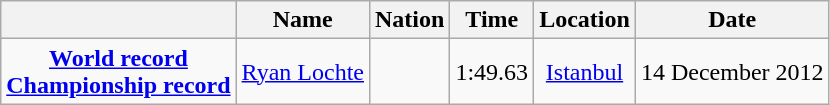<table class=wikitable style=text-align:center>
<tr>
<th></th>
<th>Name</th>
<th>Nation</th>
<th>Time</th>
<th>Location</th>
<th>Date</th>
</tr>
<tr>
<td><strong><a href='#'>World record</a><br><a href='#'>Championship record</a></strong></td>
<td align=left><a href='#'>Ryan Lochte</a></td>
<td align=left></td>
<td align=left>1:49.63</td>
<td><a href='#'>Istanbul</a></td>
<td>14 December 2012</td>
</tr>
</table>
